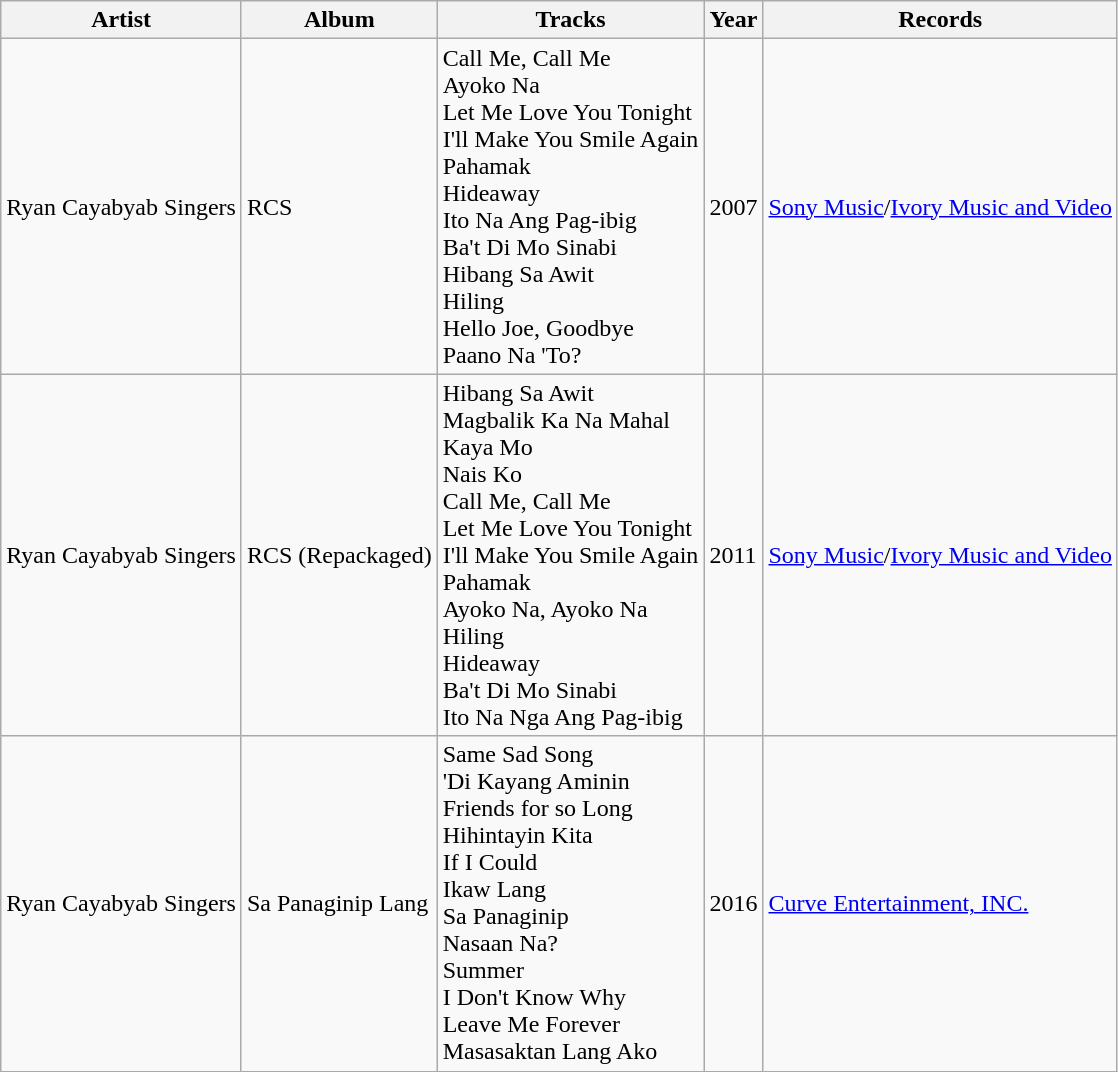<table class="wikitable">
<tr>
<th>Artist</th>
<th>Album</th>
<th>Tracks</th>
<th>Year</th>
<th>Records</th>
</tr>
<tr>
<td>Ryan Cayabyab Singers</td>
<td>RCS</td>
<td>Call Me, Call Me <br> Ayoko Na <br> Let Me Love You Tonight <br> I'll Make You Smile Again <br> Pahamak <br> Hideaway <br>  Ito Na Ang Pag-ibig <br> Ba't Di Mo Sinabi <br> Hibang Sa Awit <br> Hiling <br> Hello Joe, Goodbye <br> Paano Na 'To?</td>
<td>2007</td>
<td><a href='#'>Sony Music</a>/<a href='#'>Ivory Music and Video</a></td>
</tr>
<tr>
<td>Ryan Cayabyab Singers</td>
<td>RCS (Repackaged)</td>
<td>Hibang Sa Awit <br> Magbalik Ka Na Mahal <br> Kaya Mo <br> Nais Ko <br> Call Me, Call Me <br> Let Me Love You Tonight <br> I'll Make You Smile Again <br> Pahamak <br> Ayoko Na, Ayoko Na <br> Hiling <br> Hideaway <br> Ba't Di Mo Sinabi <br> Ito Na Nga Ang Pag-ibig</td>
<td>2011</td>
<td><a href='#'>Sony Music</a>/<a href='#'>Ivory Music and Video</a></td>
</tr>
<tr>
<td>Ryan Cayabyab Singers</td>
<td>Sa Panaginip Lang</td>
<td>Same Sad Song <br> 'Di Kayang Aminin <br> Friends for so Long <br> Hihintayin Kita <br> If I Could <br> Ikaw Lang <br>  Sa Panaginip <br> Nasaan Na? <br> Summer <br> I Don't Know Why <br> Leave Me Forever <br> Masasaktan Lang Ako</td>
<td>2016</td>
<td><a href='#'>Curve Entertainment, INC.</a></td>
</tr>
</table>
